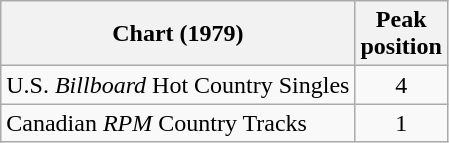<table class="wikitable sortable">
<tr>
<th align="left">Chart (1979)</th>
<th align="center">Peak<br>position</th>
</tr>
<tr>
<td align="left">U.S. <em>Billboard</em> Hot Country Singles</td>
<td align="center">4</td>
</tr>
<tr>
<td align="left">Canadian <em>RPM</em> Country Tracks</td>
<td align="center">1</td>
</tr>
</table>
